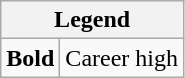<table class="wikitable mw-collapsible mw-collapsed">
<tr>
<th colspan="2">Legend</th>
</tr>
<tr>
<td><strong>Bold</strong></td>
<td>Career high</td>
</tr>
</table>
